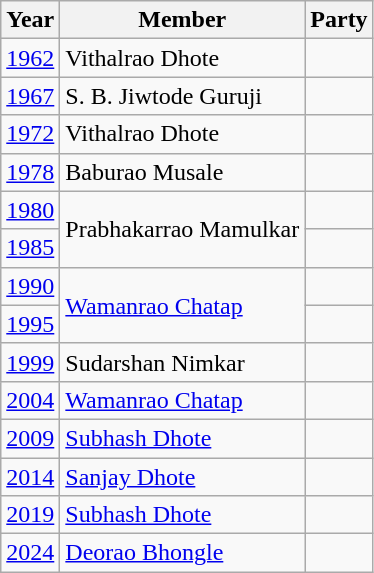<table class="wikitable">
<tr>
<th>Year</th>
<th>Member</th>
<th colspan="2">Party</th>
</tr>
<tr>
<td><a href='#'>1962</a></td>
<td>Vithalrao Dhote</td>
<td></td>
</tr>
<tr>
<td><a href='#'>1967</a></td>
<td>S. B. Jiwtode Guruji</td>
<td></td>
</tr>
<tr>
<td><a href='#'>1972</a></td>
<td>Vithalrao Dhote</td>
<td></td>
</tr>
<tr>
<td><a href='#'>1978</a></td>
<td>Baburao Musale</td>
<td></td>
</tr>
<tr>
<td><a href='#'>1980</a></td>
<td rowspan="2">Prabhakarrao Mamulkar</td>
<td></td>
</tr>
<tr>
<td><a href='#'>1985</a></td>
<td></td>
</tr>
<tr>
<td><a href='#'>1990</a></td>
<td rowspan="2"><a href='#'>Wamanrao Chatap</a></td>
<td></td>
</tr>
<tr>
<td><a href='#'>1995</a></td>
<td></td>
</tr>
<tr>
<td><a href='#'>1999</a></td>
<td>Sudarshan Nimkar</td>
<td></td>
</tr>
<tr>
<td><a href='#'>2004</a></td>
<td><a href='#'>Wamanrao Chatap</a></td>
<td></td>
</tr>
<tr>
<td><a href='#'>2009</a></td>
<td><a href='#'>Subhash Dhote</a></td>
<td></td>
</tr>
<tr>
<td><a href='#'>2014</a></td>
<td><a href='#'>Sanjay Dhote</a></td>
<td></td>
</tr>
<tr>
<td><a href='#'>2019</a></td>
<td><a href='#'>Subhash Dhote</a></td>
<td></td>
</tr>
<tr>
<td><a href='#'>2024</a></td>
<td><a href='#'>Deorao Bhongle</a></td>
<td></td>
</tr>
</table>
